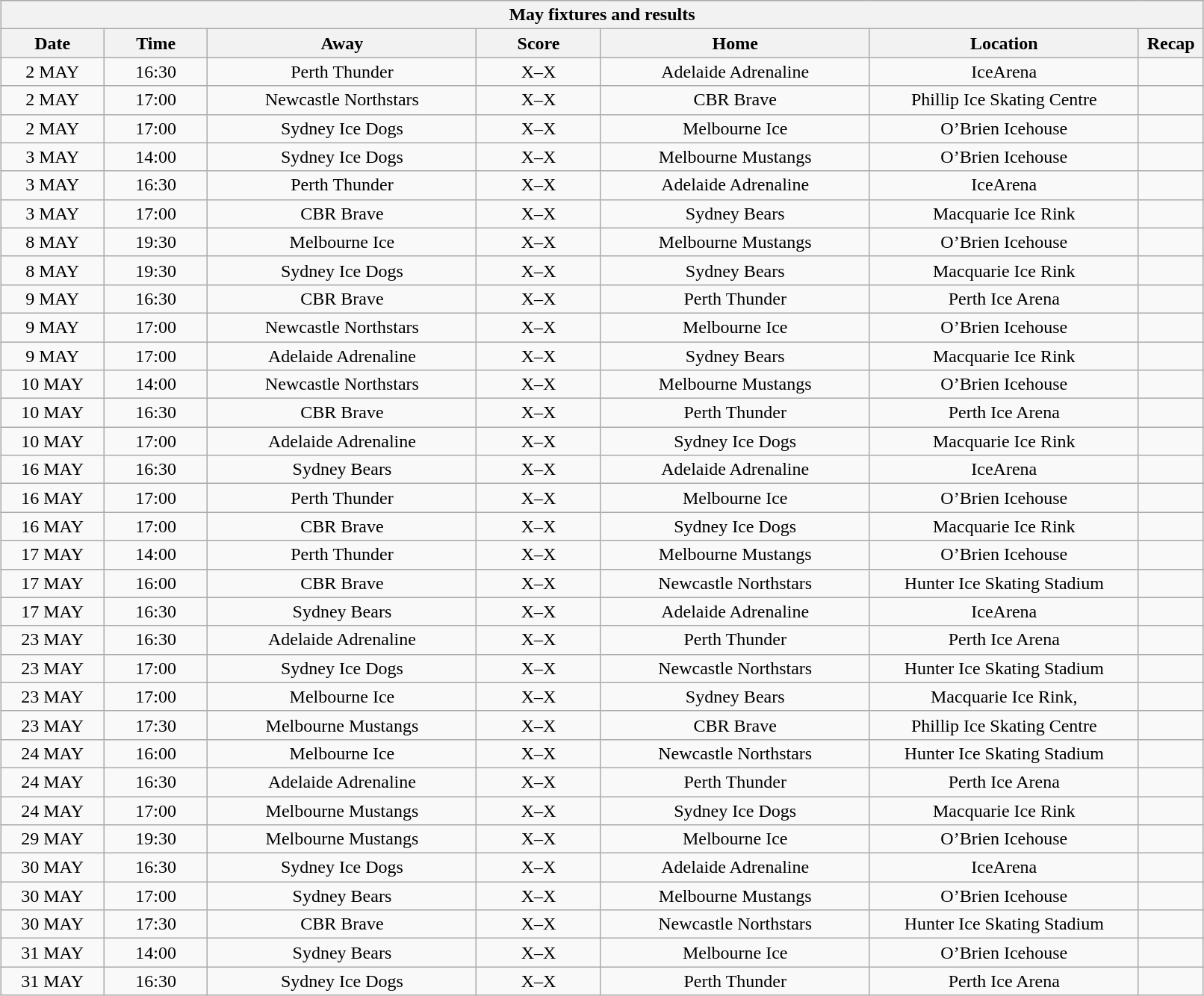<table class="wikitable collapsible collapsed" width="85%" style="margin: 1em auto 1em auto">
<tr>
<th colspan="7">May fixtures and results</th>
</tr>
<tr>
<th width="5%">Date</th>
<th width="5%">Time</th>
<th width="13%">Away</th>
<th width="6%">Score</th>
<th width="13%">Home</th>
<th width="13%">Location</th>
<th width="1%">Recap</th>
</tr>
<tr align="center">
<td>2 MAY</td>
<td>16:30</td>
<td>Perth Thunder</td>
<td>X–X</td>
<td>Adelaide Adrenaline</td>
<td>IceArena</td>
<td></td>
</tr>
<tr align="center">
<td>2 MAY</td>
<td>17:00</td>
<td>Newcastle Northstars</td>
<td>X–X</td>
<td>CBR Brave</td>
<td>Phillip Ice Skating Centre</td>
<td></td>
</tr>
<tr align="center">
<td>2 MAY</td>
<td>17:00</td>
<td>Sydney Ice Dogs</td>
<td>X–X</td>
<td>Melbourne Ice</td>
<td>O’Brien Icehouse</td>
<td></td>
</tr>
<tr align="center">
<td>3 MAY</td>
<td>14:00</td>
<td>Sydney Ice Dogs</td>
<td>X–X</td>
<td>Melbourne Mustangs</td>
<td>O’Brien Icehouse</td>
<td></td>
</tr>
<tr align="center">
<td>3 MAY</td>
<td>16:30</td>
<td>Perth Thunder</td>
<td>X–X</td>
<td>Adelaide Adrenaline</td>
<td>IceArena</td>
<td></td>
</tr>
<tr align="center">
<td>3 MAY</td>
<td>17:00</td>
<td>CBR Brave</td>
<td>X–X</td>
<td>Sydney Bears</td>
<td>Macquarie Ice Rink</td>
<td></td>
</tr>
<tr align="center">
<td>8 MAY</td>
<td>19:30</td>
<td>Melbourne Ice</td>
<td>X–X</td>
<td>Melbourne Mustangs</td>
<td>O’Brien Icehouse</td>
<td></td>
</tr>
<tr align="center">
<td>8 MAY</td>
<td>19:30</td>
<td>Sydney Ice Dogs</td>
<td>X–X</td>
<td>Sydney Bears</td>
<td>Macquarie Ice Rink</td>
<td></td>
</tr>
<tr align="center">
<td>9 MAY</td>
<td>16:30</td>
<td>CBR Brave</td>
<td>X–X</td>
<td>Perth Thunder</td>
<td>Perth Ice Arena</td>
<td></td>
</tr>
<tr align="center">
<td>9 MAY</td>
<td>17:00</td>
<td>Newcastle Northstars</td>
<td>X–X</td>
<td>Melbourne Ice</td>
<td>O’Brien Icehouse</td>
<td></td>
</tr>
<tr align="center">
<td>9 MAY</td>
<td>17:00</td>
<td>Adelaide Adrenaline</td>
<td>X–X</td>
<td>Sydney Bears</td>
<td>Macquarie Ice Rink</td>
<td></td>
</tr>
<tr align="center">
<td>10 MAY</td>
<td>14:00</td>
<td>Newcastle Northstars</td>
<td>X–X</td>
<td>Melbourne Mustangs</td>
<td>O’Brien Icehouse</td>
<td></td>
</tr>
<tr align="center">
<td>10 MAY</td>
<td>16:30</td>
<td>CBR Brave</td>
<td>X–X</td>
<td>Perth Thunder</td>
<td>Perth Ice Arena</td>
<td></td>
</tr>
<tr align="center">
<td>10 MAY</td>
<td>17:00</td>
<td>Adelaide Adrenaline</td>
<td>X–X</td>
<td>Sydney Ice Dogs</td>
<td>Macquarie Ice Rink</td>
<td></td>
</tr>
<tr align="center">
<td>16 MAY</td>
<td>16:30</td>
<td>Sydney Bears</td>
<td>X–X</td>
<td>Adelaide Adrenaline</td>
<td>IceArena</td>
<td></td>
</tr>
<tr align="center">
<td>16 MAY</td>
<td>17:00</td>
<td>Perth Thunder</td>
<td>X–X</td>
<td>Melbourne Ice</td>
<td>O’Brien Icehouse</td>
<td></td>
</tr>
<tr align="center">
<td>16 MAY</td>
<td>17:00</td>
<td>CBR Brave</td>
<td>X–X</td>
<td>Sydney Ice Dogs</td>
<td>Macquarie Ice Rink</td>
<td></td>
</tr>
<tr align="center">
<td>17 MAY</td>
<td>14:00</td>
<td>Perth Thunder</td>
<td>X–X</td>
<td>Melbourne Mustangs</td>
<td>O’Brien Icehouse</td>
<td></td>
</tr>
<tr align="center">
<td>17 MAY</td>
<td>16:00</td>
<td>CBR Brave</td>
<td>X–X</td>
<td>Newcastle Northstars</td>
<td>Hunter Ice Skating Stadium</td>
<td></td>
</tr>
<tr align="center">
<td>17 MAY</td>
<td>16:30</td>
<td>Sydney Bears</td>
<td>X–X</td>
<td>Adelaide Adrenaline</td>
<td>IceArena</td>
<td></td>
</tr>
<tr align="center">
<td>23 MAY</td>
<td>16:30</td>
<td>Adelaide Adrenaline</td>
<td>X–X</td>
<td>Perth Thunder</td>
<td>Perth Ice Arena</td>
<td></td>
</tr>
<tr align="center">
<td>23 MAY</td>
<td>17:00</td>
<td>Sydney Ice Dogs</td>
<td>X–X</td>
<td>Newcastle Northstars</td>
<td>Hunter Ice Skating Stadium</td>
<td></td>
</tr>
<tr align="center">
<td>23 MAY</td>
<td>17:00</td>
<td>Melbourne Ice</td>
<td>X–X</td>
<td>Sydney Bears</td>
<td>Macquarie Ice Rink,</td>
<td></td>
</tr>
<tr align="center">
<td>23 MAY</td>
<td>17:30</td>
<td>Melbourne Mustangs</td>
<td>X–X</td>
<td>CBR Brave</td>
<td>Phillip Ice Skating Centre</td>
<td></td>
</tr>
<tr align="center">
<td>24 MAY</td>
<td>16:00</td>
<td>Melbourne Ice</td>
<td>X–X</td>
<td>Newcastle Northstars</td>
<td>Hunter Ice Skating Stadium</td>
<td></td>
</tr>
<tr align="center">
<td>24 MAY</td>
<td>16:30</td>
<td>Adelaide Adrenaline</td>
<td>X–X</td>
<td>Perth Thunder</td>
<td>Perth Ice Arena</td>
<td></td>
</tr>
<tr align="center">
<td>24 MAY</td>
<td>17:00</td>
<td>Melbourne Mustangs</td>
<td>X–X</td>
<td>Sydney Ice Dogs</td>
<td>Macquarie Ice Rink</td>
<td></td>
</tr>
<tr align="center">
<td>29 MAY</td>
<td>19:30</td>
<td>Melbourne Mustangs</td>
<td>X–X</td>
<td>Melbourne Ice</td>
<td>O’Brien Icehouse</td>
<td></td>
</tr>
<tr align="center">
<td>30 MAY</td>
<td>16:30</td>
<td>Sydney Ice Dogs</td>
<td>X–X</td>
<td>Adelaide Adrenaline</td>
<td>IceArena</td>
<td></td>
</tr>
<tr align="center">
<td>30 MAY</td>
<td>17:00</td>
<td>Sydney Bears</td>
<td>X–X</td>
<td>Melbourne Mustangs</td>
<td>O’Brien Icehouse</td>
<td></td>
</tr>
<tr align="center">
<td>30 MAY</td>
<td>17:30</td>
<td>CBR Brave</td>
<td>X–X</td>
<td>Newcastle Northstars</td>
<td>Hunter Ice Skating Stadium</td>
<td></td>
</tr>
<tr align="center">
<td>31 MAY</td>
<td>14:00</td>
<td>Sydney Bears</td>
<td>X–X</td>
<td>Melbourne Ice</td>
<td>O’Brien Icehouse</td>
<td></td>
</tr>
<tr align="center">
<td>31 MAY</td>
<td>16:30</td>
<td>Sydney Ice Dogs</td>
<td>X–X</td>
<td>Perth Thunder</td>
<td>Perth Ice Arena</td>
<td></td>
</tr>
</table>
